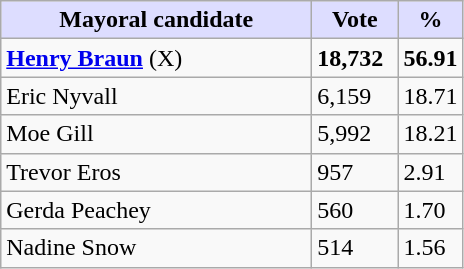<table class="wikitable">
<tr>
<th style="background:#ddf;" width="200px">Mayoral candidate</th>
<th style="background:#ddf;" width="50px">Vote</th>
<th style="background:#ddf;" width="30px">%</th>
</tr>
<tr>
<td><strong><a href='#'>Henry Braun</a></strong> (X)</td>
<td><strong>18,732</strong></td>
<td><strong>56.91</strong></td>
</tr>
<tr>
<td>Eric Nyvall</td>
<td>6,159</td>
<td>18.71</td>
</tr>
<tr>
<td>Moe Gill</td>
<td>5,992</td>
<td>18.21</td>
</tr>
<tr>
<td>Trevor Eros</td>
<td>957</td>
<td>2.91</td>
</tr>
<tr>
<td>Gerda Peachey</td>
<td>560</td>
<td>1.70</td>
</tr>
<tr>
<td>Nadine Snow</td>
<td>514</td>
<td>1.56</td>
</tr>
</table>
